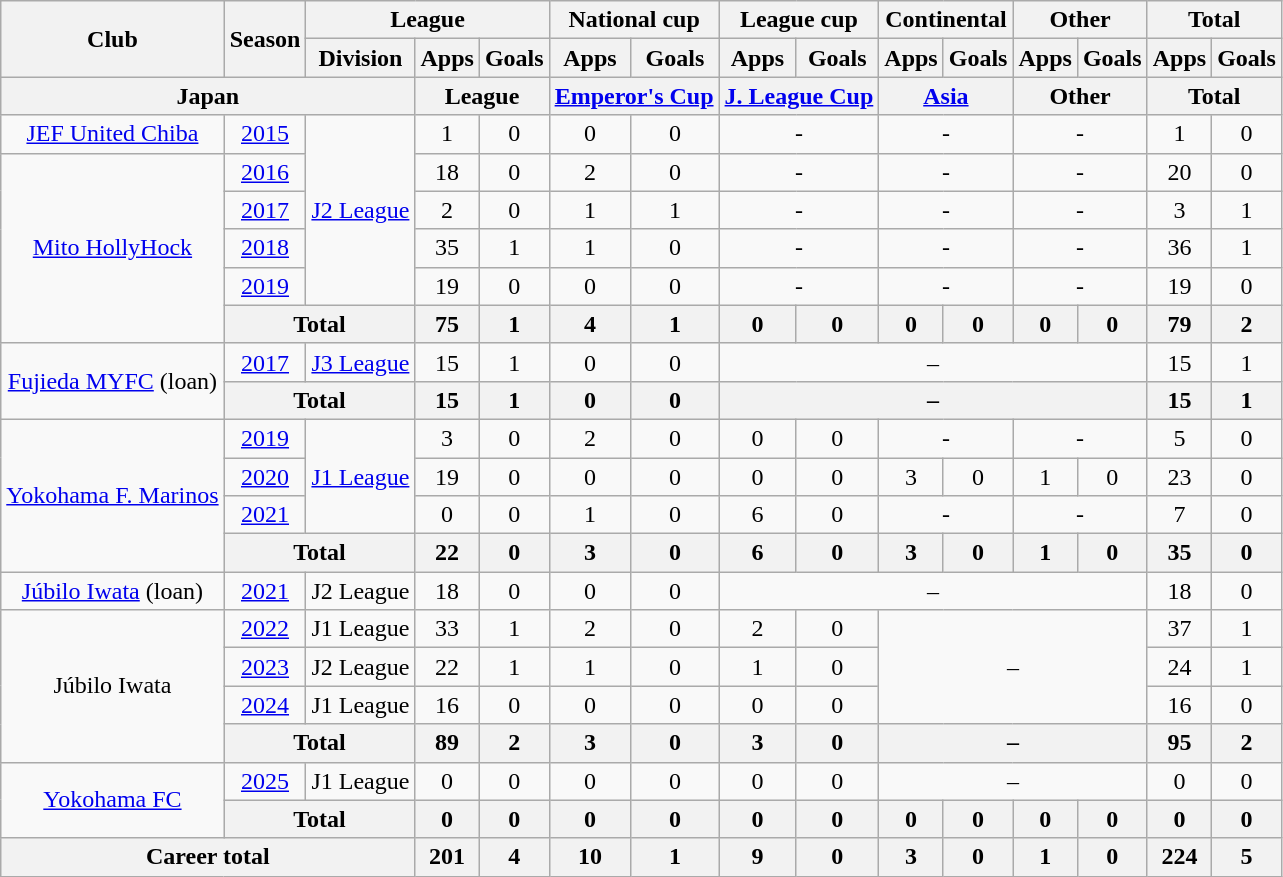<table class="wikitable" style="text-align:center;">
<tr>
<th rowspan=2>Club</th>
<th rowspan=2>Season</th>
<th colspan=3>League</th>
<th colspan=2>National cup</th>
<th colspan=2>League cup</th>
<th colspan=2>Continental</th>
<th colspan=2>Other</th>
<th colspan=2>Total</th>
</tr>
<tr>
<th>Division</th>
<th>Apps</th>
<th>Goals</th>
<th>Apps</th>
<th>Goals</th>
<th>Apps</th>
<th>Goals</th>
<th>Apps</th>
<th>Goals</th>
<th>Apps</th>
<th>Goals</th>
<th>Apps</th>
<th>Goals</th>
</tr>
<tr>
<th colspan=3>Japan</th>
<th colspan=2>League</th>
<th colspan=2><a href='#'>Emperor's Cup</a></th>
<th colspan=2><a href='#'>J. League Cup</a></th>
<th colspan=2><a href='#'>Asia</a></th>
<th colspan=2>Other</th>
<th colspan=2>Total</th>
</tr>
<tr>
<td><a href='#'>JEF United Chiba</a></td>
<td><a href='#'>2015</a></td>
<td rowspan="5"><a href='#'>J2 League</a></td>
<td>1</td>
<td>0</td>
<td>0</td>
<td>0</td>
<td colspan="2">-</td>
<td colspan="2">-</td>
<td colspan="2">-</td>
<td>1</td>
<td>0</td>
</tr>
<tr>
<td rowspan="5"><a href='#'>Mito HollyHock</a></td>
<td><a href='#'>2016</a></td>
<td>18</td>
<td>0</td>
<td>2</td>
<td>0</td>
<td colspan="2">-</td>
<td colspan="2">-</td>
<td colspan="2">-</td>
<td>20</td>
<td>0</td>
</tr>
<tr>
<td><a href='#'>2017</a></td>
<td>2</td>
<td>0</td>
<td>1</td>
<td>1</td>
<td colspan="2">-</td>
<td colspan="2">-</td>
<td colspan="2">-</td>
<td>3</td>
<td>1</td>
</tr>
<tr>
<td><a href='#'>2018</a></td>
<td>35</td>
<td>1</td>
<td>1</td>
<td>0</td>
<td colspan="2">-</td>
<td colspan="2">-</td>
<td colspan="2">-</td>
<td>36</td>
<td>1</td>
</tr>
<tr>
<td><a href='#'>2019</a></td>
<td>19</td>
<td>0</td>
<td>0</td>
<td>0</td>
<td colspan="2">-</td>
<td colspan="2">-</td>
<td colspan="2">-</td>
<td>19</td>
<td>0</td>
</tr>
<tr>
<th colspan="2">Total</th>
<th>75</th>
<th>1</th>
<th>4</th>
<th>1</th>
<th>0</th>
<th>0</th>
<th>0</th>
<th>0</th>
<th>0</th>
<th>0</th>
<th>79</th>
<th>2</th>
</tr>
<tr>
<td rowspan="2"><a href='#'>Fujieda MYFC</a> (loan)</td>
<td><a href='#'>2017</a></td>
<td><a href='#'>J3 League</a></td>
<td>15</td>
<td>1</td>
<td>0</td>
<td>0</td>
<td colspan="6">–</td>
<td>15</td>
<td>1</td>
</tr>
<tr>
<th colspan="2">Total</th>
<th>15</th>
<th>1</th>
<th>0</th>
<th>0</th>
<th colspan="6">–</th>
<th>15</th>
<th>1</th>
</tr>
<tr>
<td rowspan="4"><a href='#'>Yokohama F. Marinos</a></td>
<td><a href='#'>2019</a></td>
<td rowspan="3"><a href='#'>J1 League</a></td>
<td>3</td>
<td>0</td>
<td>2</td>
<td>0</td>
<td>0</td>
<td>0</td>
<td colspan="2">-</td>
<td colspan="2">-</td>
<td>5</td>
<td>0</td>
</tr>
<tr>
<td><a href='#'>2020</a></td>
<td>19</td>
<td>0</td>
<td>0</td>
<td>0</td>
<td>0</td>
<td>0</td>
<td>3</td>
<td>0</td>
<td>1</td>
<td>0</td>
<td>23</td>
<td>0</td>
</tr>
<tr>
<td><a href='#'>2021</a></td>
<td>0</td>
<td>0</td>
<td>1</td>
<td>0</td>
<td>6</td>
<td>0</td>
<td colspan="2">-</td>
<td colspan="2">-</td>
<td>7</td>
<td>0</td>
</tr>
<tr>
<th colspan="2">Total</th>
<th>22</th>
<th>0</th>
<th>3</th>
<th>0</th>
<th>6</th>
<th>0</th>
<th>3</th>
<th>0</th>
<th>1</th>
<th>0</th>
<th>35</th>
<th>0</th>
</tr>
<tr>
<td><a href='#'>Júbilo Iwata</a> (loan)</td>
<td><a href='#'>2021</a></td>
<td>J2 League</td>
<td>18</td>
<td>0</td>
<td>0</td>
<td>0</td>
<td colspan="6">–</td>
<td>18</td>
<td>0</td>
</tr>
<tr>
<td rowspan="4">Júbilo Iwata</td>
<td><a href='#'>2022</a></td>
<td>J1 League</td>
<td>33</td>
<td>1</td>
<td>2</td>
<td>0</td>
<td>2</td>
<td>0</td>
<td rowspan="3" colspan="4">–</td>
<td>37</td>
<td>1</td>
</tr>
<tr>
<td><a href='#'>2023</a></td>
<td>J2 League</td>
<td>22</td>
<td>1</td>
<td>1</td>
<td>0</td>
<td>1</td>
<td>0</td>
<td>24</td>
<td>1</td>
</tr>
<tr>
<td><a href='#'>2024</a></td>
<td>J1 League</td>
<td>16</td>
<td>0</td>
<td>0</td>
<td>0</td>
<td>0</td>
<td>0</td>
<td>16</td>
<td>0</td>
</tr>
<tr>
<th colspan="2">Total</th>
<th>89</th>
<th>2</th>
<th>3</th>
<th>0</th>
<th>3</th>
<th>0</th>
<th colspan="4">–</th>
<th>95</th>
<th>2</th>
</tr>
<tr>
<td rowspan="2"><a href='#'>Yokohama FC</a></td>
<td><a href='#'>2025</a></td>
<td>J1 League</td>
<td>0</td>
<td>0</td>
<td>0</td>
<td>0</td>
<td>0</td>
<td>0</td>
<td colspan="4">–</td>
<td>0</td>
<td>0</td>
</tr>
<tr>
<th colspan="2">Total</th>
<th>0</th>
<th>0</th>
<th>0</th>
<th>0</th>
<th>0</th>
<th>0</th>
<th>0</th>
<th>0</th>
<th>0</th>
<th>0</th>
<th>0</th>
<th>0</th>
</tr>
<tr>
<th colspan=3>Career total</th>
<th>201</th>
<th>4</th>
<th>10</th>
<th>1</th>
<th>9</th>
<th>0</th>
<th>3</th>
<th>0</th>
<th>1</th>
<th>0</th>
<th>224</th>
<th>5</th>
</tr>
</table>
